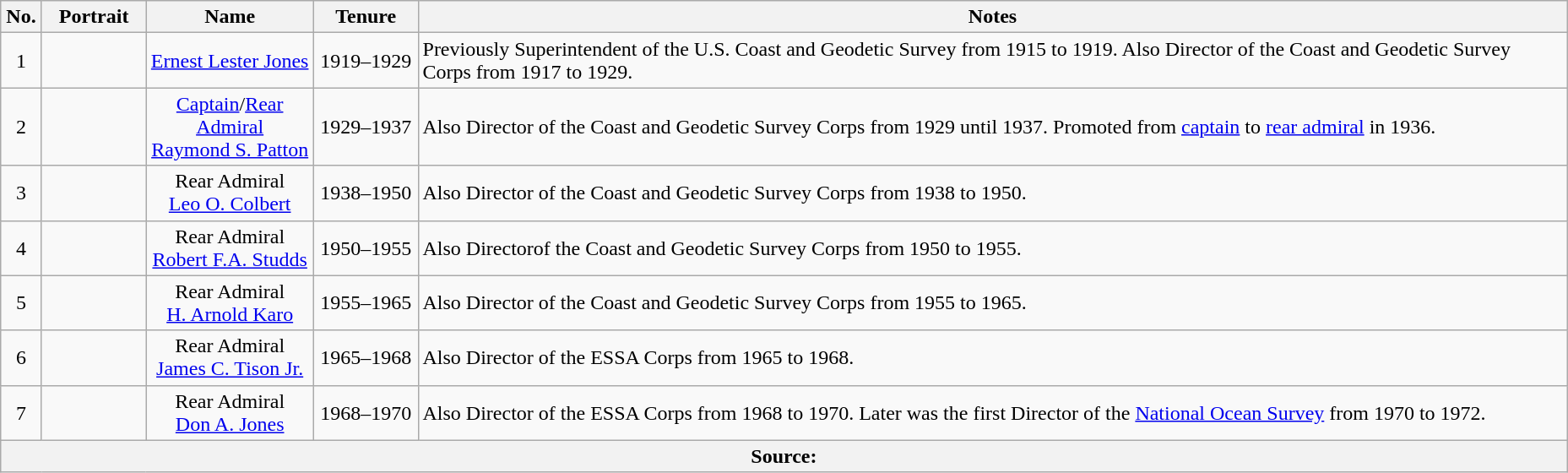<table class="wikitable sortable">
<tr>
<th width="25" style="text-align:center">No.</th>
<th width="75" style="text-align:center">Portrait</th>
<th width="125" style="text-align:center">Name</th>
<th width="75" style="text-align:center">Tenure</th>
<th width="900" style="text-align:center">Notes</th>
</tr>
<tr>
<td style="text-align:center">1</td>
<td style="text-align:center"></td>
<td style="text-align:center"><a href='#'>Ernest Lester Jones</a><br></td>
<td style="text-align:center">1919–1929</td>
<td>Previously Superintendent of the U.S. Coast and Geodetic Survey from 1915 to 1919. Also Director of the Coast and Geodetic Survey Corps from 1917 to 1929.</td>
</tr>
<tr>
<td style="text-align:center">2</td>
<td style="text-align:center"></td>
<td style="text-align:center"><a href='#'>Captain</a>/<a href='#'>Rear Admiral</a><br><a href='#'>Raymond S. Patton</a><br></td>
<td style="text-align:center">1929–1937</td>
<td>Also Director of the Coast and Geodetic Survey Corps from 1929 until 1937. Promoted from <a href='#'>captain</a> to <a href='#'>rear admiral</a> in 1936.</td>
</tr>
<tr>
<td style="text-align:center">3</td>
<td style="text-align:center"></td>
<td style="text-align:center">Rear Admiral<br><a href='#'>Leo O. Colbert</a><br></td>
<td style="text-align:center">1938–1950</td>
<td>Also Director of the Coast and Geodetic Survey Corps from 1938 to 1950.</td>
</tr>
<tr>
<td style="text-align:center">4</td>
<td style="text-align:center"></td>
<td style="text-align:center">Rear Admiral<br><a href='#'>Robert F.A. Studds</a><br></td>
<td style="text-align:center">1950–1955</td>
<td>Also Directorof the Coast and Geodetic Survey Corps from 1950 to 1955.</td>
</tr>
<tr>
<td style="text-align:center">5</td>
<td style="text-align:center"></td>
<td style="text-align:center">Rear Admiral<br><a href='#'>H. Arnold Karo</a><br></td>
<td style="text-align:center">1955–1965</td>
<td>Also Director of the Coast and Geodetic Survey Corps from 1955 to 1965.</td>
</tr>
<tr>
<td style="text-align:center">6</td>
<td style="text-align:center"></td>
<td style="text-align:center">Rear Admiral<br><a href='#'>James C. Tison Jr.</a><br></td>
<td style="text-align:center">1965–1968</td>
<td>Also Director of the ESSA Corps from 1965 to 1968.</td>
</tr>
<tr>
<td style="text-align:center">7</td>
<td style="text-align:center"></td>
<td style="text-align:center">Rear Admiral<br><a href='#'>Don A. Jones</a><br></td>
<td style="text-align:center">1968–1970</td>
<td>Also Director of the ESSA Corps from 1968 to 1970. Later was the first Director of the <a href='#'>National Ocean Survey</a> from 1970 to 1972.</td>
</tr>
<tr class=sortbottom>
<th scope=row colspan=5><strong>Source:</strong></th>
</tr>
</table>
